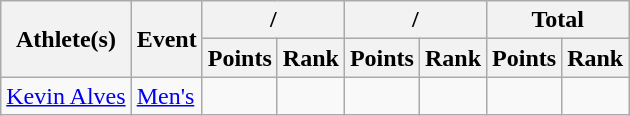<table class="wikitable">
<tr>
<th rowspan="2">Athlete(s)</th>
<th rowspan="2">Event</th>
<th colspan="2">/</th>
<th colspan="2">/</th>
<th colspan="2">Total</th>
</tr>
<tr>
<th>Points</th>
<th>Rank</th>
<th>Points</th>
<th>Rank</th>
<th>Points</th>
<th>Rank</th>
</tr>
<tr>
<td><a href='#'>Kevin Alves</a></td>
<td><a href='#'>Men's</a></td>
<td></td>
<td></td>
<td></td>
<td></td>
<td></td>
<td></td>
</tr>
</table>
